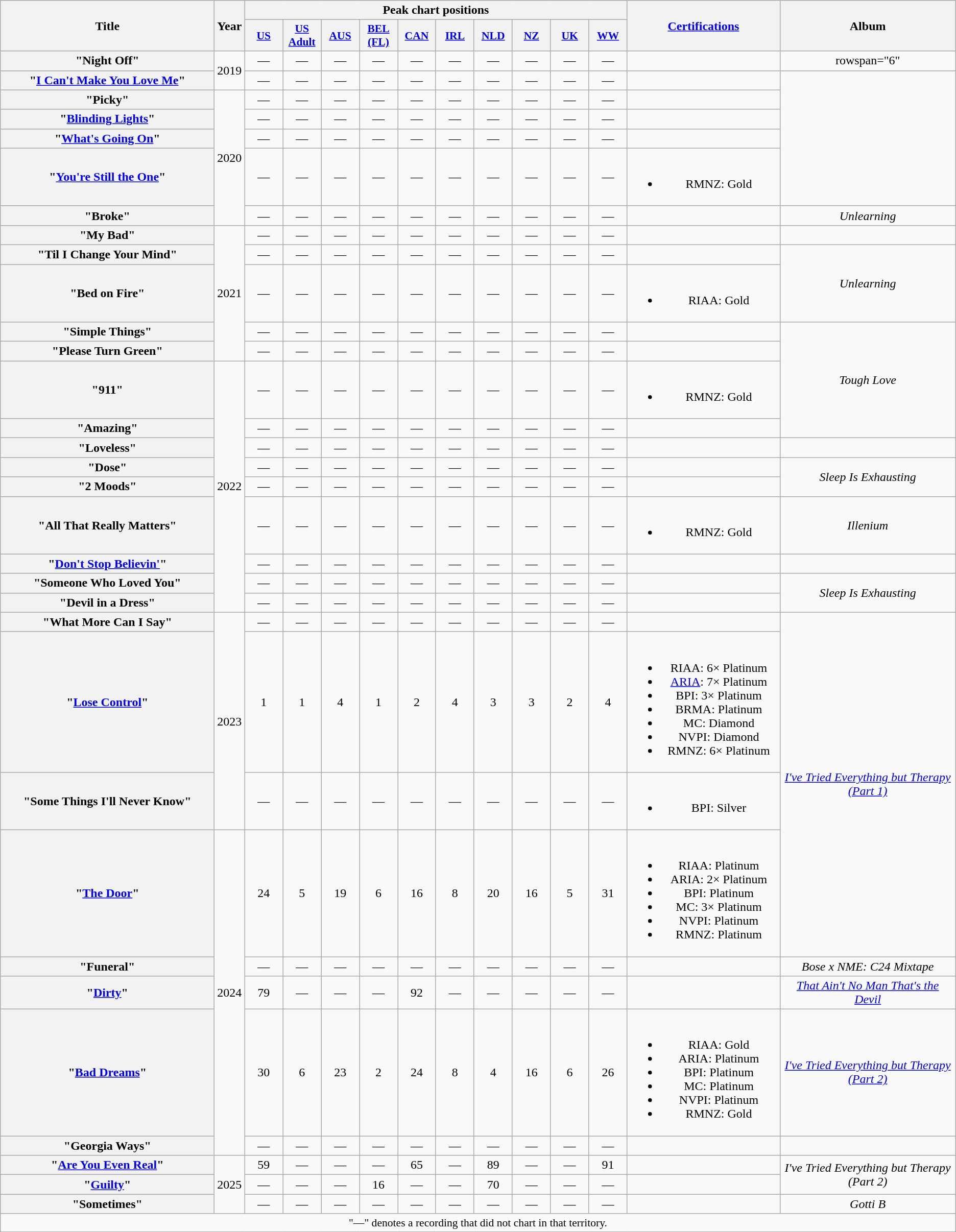<table class="wikitable plainrowheaders" style="text-align:center;">
<tr>
<th scope="col" rowspan="2" style="width:17em;">Title</th>
<th scope="col" rowspan="2" style="width:1em;">Year</th>
<th scope="col" colspan="10">Peak chart positions</th>
<th scope="col" rowspan="2" style="width:12em;"><a href='#'>Certifications</a></th>
<th scope="col" rowspan="2">Album</th>
</tr>
<tr>
<th scope="col" style="width:3em;font-size:90%;"><a href='#'>US</a><br></th>
<th scope="col" style="width:3em;font-size:90%;"><a href='#'>US<br>Adult</a><br></th>
<th scope="col" style="width:3em;font-size:90%;"><a href='#'>AUS</a><br></th>
<th scope="col" style="width:3em;font-size:90%;"><a href='#'>BEL<br>(FL)</a><br></th>
<th scope="col" style="width:3em;font-size:90%;"><a href='#'>CAN</a><br></th>
<th scope="col" style="width:3em;font-size:90%;"><a href='#'>IRL</a><br></th>
<th scope="col" style="width:3em;font-size:90%;"><a href='#'>NLD</a><br></th>
<th scope="col" style="width:3em;font-size:90%;"><a href='#'>NZ</a><br></th>
<th scope="col" style="width:3em;font-size:90%;"><a href='#'>UK</a><br></th>
<th scope="col" style="width:3em;font-size:90%;"><a href='#'>WW</a><br></th>
</tr>
<tr>
<th scope="row">"Night Off"</th>
<td rowspan="2">2019</td>
<td>—</td>
<td>—</td>
<td>—</td>
<td>—</td>
<td>—</td>
<td>—</td>
<td>—</td>
<td>—</td>
<td>—</td>
<td>—</td>
<td></td>
<td>rowspan="6" </td>
</tr>
<tr>
<th scope="row">"<a href='#'>I Can't Make You Love Me</a>"</th>
<td>—</td>
<td>—</td>
<td>—</td>
<td>—</td>
<td>—</td>
<td>—</td>
<td>—</td>
<td>—</td>
<td>—</td>
<td>—</td>
<td></td>
</tr>
<tr>
<th scope="row">"Picky"</th>
<td rowspan="5">2020</td>
<td>—</td>
<td>—</td>
<td>—</td>
<td>—</td>
<td>—</td>
<td>—</td>
<td>—</td>
<td>—</td>
<td>—</td>
<td>—</td>
<td></td>
</tr>
<tr>
<th scope="row">"<a href='#'>Blinding Lights</a>"</th>
<td>—</td>
<td>—</td>
<td>—</td>
<td>—</td>
<td>—</td>
<td>—</td>
<td>—</td>
<td>—</td>
<td>—</td>
<td>—</td>
<td></td>
</tr>
<tr>
<th scope="row">"<a href='#'>What's Going On</a>"</th>
<td>—</td>
<td>—</td>
<td>—</td>
<td>—</td>
<td>—</td>
<td>—</td>
<td>—</td>
<td>—</td>
<td>—</td>
<td>—</td>
<td></td>
</tr>
<tr>
<th scope="row">"<a href='#'>You're Still the One</a>"</th>
<td>—</td>
<td>—</td>
<td>—</td>
<td>—</td>
<td>—</td>
<td>—</td>
<td>—</td>
<td>—</td>
<td>—</td>
<td>—</td>
<td><br><ul><li>RMNZ: Gold</li></ul></td>
</tr>
<tr>
<th scope="row">"Broke" <br></th>
<td>—</td>
<td>—</td>
<td>—</td>
<td>—</td>
<td>—</td>
<td>—</td>
<td>—</td>
<td>—</td>
<td>—</td>
<td>—</td>
<td></td>
<td><em>Unlearning</em></td>
</tr>
<tr>
<th scope="row">"My Bad"</th>
<td rowspan="5">2021</td>
<td>—</td>
<td>—</td>
<td>—</td>
<td>—</td>
<td>—</td>
<td>—</td>
<td>—</td>
<td>—</td>
<td>—</td>
<td>—</td>
<td></td>
<td></td>
</tr>
<tr>
<th scope="row">"Til I Change Your Mind"</th>
<td>—</td>
<td>—</td>
<td>—</td>
<td>—</td>
<td>—</td>
<td>—</td>
<td>—</td>
<td>—</td>
<td>—</td>
<td>—</td>
<td></td>
<td rowspan="2"><em>Unlearning</em></td>
</tr>
<tr>
<th scope="row">"Bed on Fire"</th>
<td>—</td>
<td>—</td>
<td>—</td>
<td>—</td>
<td>—</td>
<td>—</td>
<td>—</td>
<td>—</td>
<td>—</td>
<td>—</td>
<td><br><ul><li>RIAA: Gold</li></ul></td>
</tr>
<tr>
<th scope="row">"Simple Things"</th>
<td>—</td>
<td>—</td>
<td>—</td>
<td>—</td>
<td>—</td>
<td>—</td>
<td>—</td>
<td>—</td>
<td>—</td>
<td>—</td>
<td></td>
<td rowspan="4"><em>Tough Love</em></td>
</tr>
<tr>
<th scope="row">"Please Turn Green"</th>
<td>—</td>
<td>—</td>
<td>—</td>
<td>—</td>
<td>—</td>
<td>—</td>
<td>—</td>
<td>—</td>
<td>—</td>
<td>—</td>
<td></td>
</tr>
<tr>
<th scope="row">"911"</th>
<td rowspan=9>2022</td>
<td>—</td>
<td>—</td>
<td>—</td>
<td>—</td>
<td>—</td>
<td>—</td>
<td>—</td>
<td>—</td>
<td>—</td>
<td>—</td>
<td><br><ul><li>RMNZ: Gold</li></ul></td>
</tr>
<tr>
<th scope="row">"Amazing"</th>
<td>—</td>
<td>—</td>
<td>—</td>
<td>—</td>
<td>—</td>
<td>—</td>
<td>—</td>
<td>—</td>
<td>—</td>
<td>—</td>
<td></td>
</tr>
<tr>
<th scope="row">"Loveless"<br></th>
<td>—</td>
<td>—</td>
<td>—</td>
<td>—</td>
<td>—</td>
<td>—</td>
<td>—</td>
<td>—</td>
<td>—</td>
<td>—</td>
<td></td>
<td></td>
</tr>
<tr>
<th scope="row">"Dose"</th>
<td>—</td>
<td>—</td>
<td>—</td>
<td>—</td>
<td>—</td>
<td>—</td>
<td>—</td>
<td>—</td>
<td>—</td>
<td>—</td>
<td></td>
<td rowspan="2"><em>Sleep Is Exhausting</em></td>
</tr>
<tr>
<th scope="row">"2 Moods"</th>
<td>—</td>
<td>—</td>
<td>—</td>
<td>—</td>
<td>—</td>
<td>—</td>
<td>—</td>
<td>—</td>
<td>—</td>
<td>—</td>
<td></td>
</tr>
<tr>
<th scope="row">"All That Really Matters"<br></th>
<td>—</td>
<td>—</td>
<td>—</td>
<td>—</td>
<td>—</td>
<td>—</td>
<td>—</td>
<td>—</td>
<td>—</td>
<td>—</td>
<td><br><ul><li>RMNZ: Gold</li></ul></td>
<td><em>Illenium</em></td>
</tr>
<tr>
<th scope="row">"<a href='#'>Don't Stop Believin'</a>"</th>
<td>—</td>
<td>—</td>
<td>—</td>
<td>—</td>
<td>—</td>
<td>—</td>
<td>—</td>
<td>—</td>
<td>—</td>
<td>—</td>
<td></td>
<td></td>
</tr>
<tr>
<th scope="row">"Someone Who Loved You"</th>
<td>—</td>
<td>—</td>
<td>—</td>
<td>—</td>
<td>—</td>
<td>—</td>
<td>—</td>
<td>—</td>
<td>—</td>
<td>—</td>
<td></td>
<td rowspan="2"><em>Sleep Is Exhausting</em></td>
</tr>
<tr>
<th scope="row">"Devil in a Dress"</th>
<td>—</td>
<td>—</td>
<td>—</td>
<td>—</td>
<td>—</td>
<td>—</td>
<td>—</td>
<td>—</td>
<td>—</td>
<td>—</td>
<td></td>
</tr>
<tr>
<th scope="row">"What More Can I Say"</th>
<td rowspan="3">2023</td>
<td>—</td>
<td>—</td>
<td>—</td>
<td>—</td>
<td>—</td>
<td>—</td>
<td>—</td>
<td>—</td>
<td>—</td>
<td>—</td>
<td></td>
<td rowspan="4"><em><a href='#'>I've Tried Everything but Therapy (Part 1)</a></em></td>
</tr>
<tr>
<th scope="row">"<a href='#'>Lose Control</a>"</th>
<td>1</td>
<td>1</td>
<td>4</td>
<td>1</td>
<td>2</td>
<td>4</td>
<td>3</td>
<td>3</td>
<td>2</td>
<td>4</td>
<td><br><ul><li>RIAA: 6× Platinum</li><li><a href='#'>ARIA</a>: 7× Platinum</li><li>BPI: 3× Platinum</li><li>BRMA: Platinum</li><li>MC: Diamond</li><li>NVPI: Diamond</li><li>RMNZ: 6× Platinum</li></ul></td>
</tr>
<tr>
<th scope="row">"Some Things I'll Never Know"<br></th>
<td>—</td>
<td>—</td>
<td>—</td>
<td>—</td>
<td>—</td>
<td>—</td>
<td>—</td>
<td>—</td>
<td>—</td>
<td>—</td>
<td><br><ul><li>BPI: Silver</li></ul></td>
</tr>
<tr>
<th scope="row">"<a href='#'>The Door</a>"</th>
<td rowspan="5">2024</td>
<td>24</td>
<td>5</td>
<td>19</td>
<td>6</td>
<td>16</td>
<td>8</td>
<td>20</td>
<td>16</td>
<td>5</td>
<td>31</td>
<td><br><ul><li>RIAA: Platinum</li><li>ARIA: 2× Platinum</li><li>BPI: Platinum</li><li>MC: 3× Platinum</li><li>NVPI: Platinum</li><li>RMNZ: Platinum</li></ul></td>
</tr>
<tr>
<th scope="row">"Funeral"</th>
<td>—</td>
<td>—</td>
<td>—</td>
<td>—</td>
<td>—</td>
<td>—</td>
<td>—</td>
<td>—</td>
<td>—</td>
<td>—</td>
<td></td>
<td><em>Bose x NME: C24 Mixtape</em></td>
</tr>
<tr>
<th scope="row">"<a href='#'>Dirty</a>"<br></th>
<td>79</td>
<td>—</td>
<td>—</td>
<td>—</td>
<td>92</td>
<td>—</td>
<td>—</td>
<td>—</td>
<td>—</td>
<td>—</td>
<td></td>
<td><em><a href='#'>That Ain't No Man That's the Devil</a></em></td>
</tr>
<tr>
<th scope="row">"<a href='#'>Bad Dreams</a>"</th>
<td>30</td>
<td>6</td>
<td>23</td>
<td>2</td>
<td>24</td>
<td>8</td>
<td>4</td>
<td>16<br></td>
<td>6</td>
<td>26</td>
<td><br><ul><li>RIAA: Gold</li><li>ARIA: Platinum</li><li>BPI: Platinum</li><li>MC: Platinum</li><li>NVPI: Platinum</li><li>RMNZ: Gold</li></ul></td>
<td><em><a href='#'>I've Tried Everything but Therapy (Part 2)</a></em></td>
</tr>
<tr>
<th scope="row">"Georgia Ways"<br></th>
<td>—</td>
<td>—</td>
<td>—</td>
<td>—</td>
<td>—</td>
<td>—</td>
<td>—</td>
<td>—</td>
<td>—</td>
<td>—</td>
<td></td>
<td></td>
</tr>
<tr>
<th scope="row">"<a href='#'>Are You Even Real</a>"<br></th>
<td rowspan="3">2025</td>
<td>59</td>
<td>—</td>
<td>—</td>
<td>—</td>
<td>65</td>
<td>—</td>
<td>89</td>
<td>—</td>
<td>—</td>
<td>91</td>
<td></td>
<td rowspan="2"><em>I've Tried Everything but Therapy (Part 2)</em></td>
</tr>
<tr>
<th scope="row">"<a href='#'>Guilty</a>"</th>
<td>—</td>
<td>—</td>
<td>—</td>
<td>16</td>
<td>—</td>
<td>—</td>
<td>70</td>
<td>—</td>
<td>—</td>
<td>—</td>
<td></td>
</tr>
<tr>
<th scope="row">"Sometimes"<br></th>
<td>—</td>
<td>—</td>
<td>—</td>
<td>—</td>
<td>—</td>
<td>—</td>
<td>—</td>
<td>—</td>
<td>—</td>
<td>—</td>
<td></td>
<td><em>Gotti B</em></td>
</tr>
<tr>
<td colspan="14" style="font-size:90%">"—" denotes a recording that did not chart in that territory.</td>
</tr>
</table>
